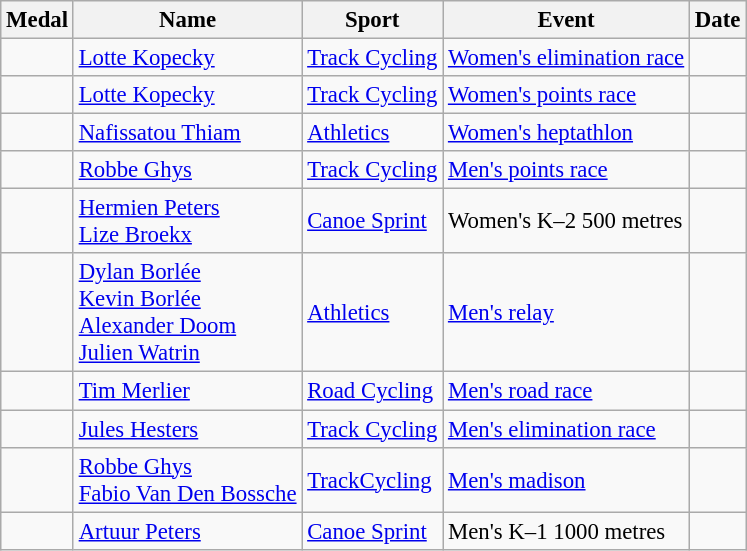<table class="wikitable sortable" style="font-size: 95%;">
<tr>
<th>Medal</th>
<th>Name</th>
<th>Sport</th>
<th>Event</th>
<th>Date</th>
</tr>
<tr>
<td></td>
<td><a href='#'>Lotte Kopecky</a></td>
<td><a href='#'>Track Cycling</a></td>
<td><a href='#'>Women's elimination race</a></td>
<td></td>
</tr>
<tr>
<td></td>
<td><a href='#'>Lotte Kopecky</a></td>
<td><a href='#'>Track Cycling</a></td>
<td><a href='#'>Women's points race</a></td>
<td></td>
</tr>
<tr>
<td></td>
<td><a href='#'>Nafissatou Thiam</a></td>
<td><a href='#'>Athletics</a></td>
<td><a href='#'>Women's heptathlon</a></td>
<td></td>
</tr>
<tr>
<td></td>
<td><a href='#'>Robbe Ghys</a></td>
<td><a href='#'>Track Cycling</a></td>
<td><a href='#'>Men's points race</a></td>
<td></td>
</tr>
<tr>
<td></td>
<td><a href='#'>Hermien Peters</a><br><a href='#'>Lize Broekx</a></td>
<td><a href='#'>Canoe Sprint</a></td>
<td>Women's K–2 500 metres</td>
<td></td>
</tr>
<tr>
<td></td>
<td><a href='#'>Dylan Borlée</a><br><a href='#'>Kevin Borlée</a><br><a href='#'>Alexander Doom</a><br><a href='#'>Julien Watrin</a></td>
<td><a href='#'>Athletics</a></td>
<td><a href='#'>Men's  relay</a></td>
<td></td>
</tr>
<tr>
<td></td>
<td><a href='#'>Tim Merlier</a></td>
<td><a href='#'>Road Cycling</a></td>
<td><a href='#'>Men's road race</a></td>
<td></td>
</tr>
<tr>
<td></td>
<td><a href='#'>Jules Hesters</a></td>
<td><a href='#'>Track Cycling</a></td>
<td><a href='#'>Men's elimination race</a></td>
<td></td>
</tr>
<tr>
<td></td>
<td><a href='#'>Robbe Ghys</a><br><a href='#'>Fabio Van Den Bossche</a></td>
<td><a href='#'>TrackCycling</a></td>
<td><a href='#'>Men's madison</a></td>
<td></td>
</tr>
<tr>
<td></td>
<td><a href='#'>Artuur Peters</a></td>
<td><a href='#'>Canoe Sprint</a></td>
<td>Men's K–1 1000 metres</td>
<td></td>
</tr>
</table>
